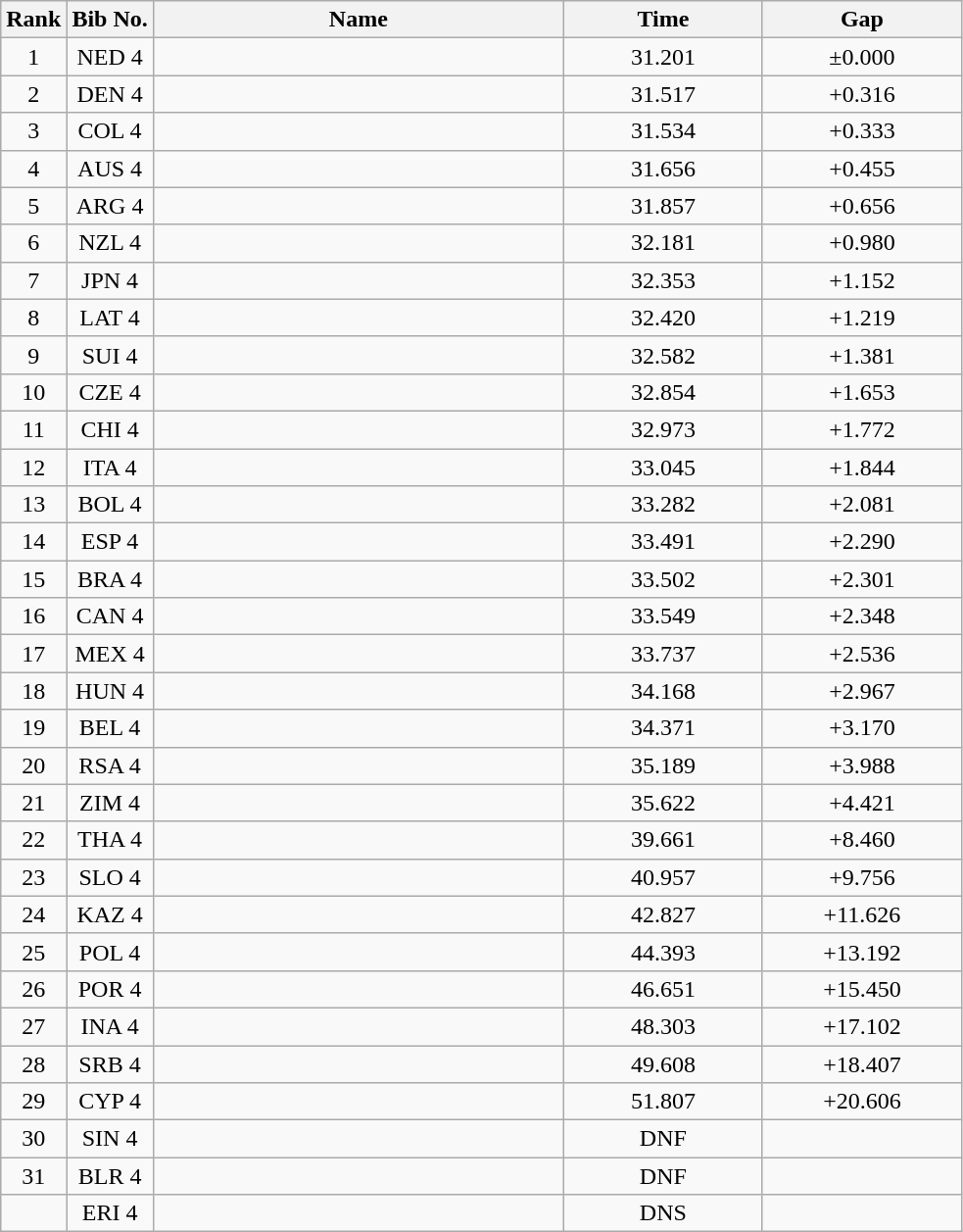<table class="wikitable" style="text-align:center">
<tr>
<th>Rank</th>
<th>Bib No.</th>
<th style="width:17em">Name</th>
<th style="width:8em">Time</th>
<th style="width:8em">Gap</th>
</tr>
<tr>
<td>1</td>
<td>NED 4</td>
<td align=left></td>
<td>31.201</td>
<td>±0.000</td>
</tr>
<tr>
<td>2</td>
<td>DEN 4</td>
<td align=left></td>
<td>31.517</td>
<td>+0.316</td>
</tr>
<tr>
<td>3</td>
<td>COL 4</td>
<td align=left></td>
<td>31.534</td>
<td>+0.333</td>
</tr>
<tr>
<td>4</td>
<td>AUS 4</td>
<td align=left></td>
<td>31.656</td>
<td>+0.455</td>
</tr>
<tr>
<td>5</td>
<td>ARG 4</td>
<td align=left></td>
<td>31.857</td>
<td>+0.656</td>
</tr>
<tr>
<td>6</td>
<td>NZL 4</td>
<td align=left></td>
<td>32.181</td>
<td>+0.980</td>
</tr>
<tr>
<td>7</td>
<td>JPN 4</td>
<td align=left></td>
<td>32.353</td>
<td>+1.152</td>
</tr>
<tr>
<td>8</td>
<td>LAT 4</td>
<td align=left></td>
<td>32.420</td>
<td>+1.219</td>
</tr>
<tr>
<td>9</td>
<td>SUI 4</td>
<td align=left></td>
<td>32.582</td>
<td>+1.381</td>
</tr>
<tr>
<td>10</td>
<td>CZE 4</td>
<td align=left></td>
<td>32.854</td>
<td>+1.653</td>
</tr>
<tr>
<td>11</td>
<td>CHI 4</td>
<td align=left></td>
<td>32.973</td>
<td>+1.772</td>
</tr>
<tr>
<td>12</td>
<td>ITA 4</td>
<td align=left></td>
<td>33.045</td>
<td>+1.844</td>
</tr>
<tr>
<td>13</td>
<td>BOL 4</td>
<td align=left></td>
<td>33.282</td>
<td>+2.081</td>
</tr>
<tr>
<td>14</td>
<td>ESP 4</td>
<td align=left></td>
<td>33.491</td>
<td>+2.290</td>
</tr>
<tr>
<td>15</td>
<td>BRA 4</td>
<td align=left></td>
<td>33.502</td>
<td>+2.301</td>
</tr>
<tr>
<td>16</td>
<td>CAN 4</td>
<td align=left></td>
<td>33.549</td>
<td>+2.348</td>
</tr>
<tr>
<td>17</td>
<td>MEX 4</td>
<td align=left></td>
<td>33.737</td>
<td>+2.536</td>
</tr>
<tr>
<td>18</td>
<td>HUN 4</td>
<td align=left></td>
<td>34.168</td>
<td>+2.967</td>
</tr>
<tr>
<td>19</td>
<td>BEL 4</td>
<td align=left></td>
<td>34.371</td>
<td>+3.170</td>
</tr>
<tr>
<td>20</td>
<td>RSA 4</td>
<td align=left></td>
<td>35.189</td>
<td>+3.988</td>
</tr>
<tr>
<td>21</td>
<td>ZIM 4</td>
<td align=left></td>
<td>35.622</td>
<td>+4.421</td>
</tr>
<tr>
<td>22</td>
<td>THA 4</td>
<td align=left></td>
<td>39.661</td>
<td>+8.460</td>
</tr>
<tr>
<td>23</td>
<td>SLO 4</td>
<td align=left></td>
<td>40.957</td>
<td>+9.756</td>
</tr>
<tr>
<td>24</td>
<td>KAZ 4</td>
<td align=left></td>
<td>42.827</td>
<td>+11.626</td>
</tr>
<tr>
<td>25</td>
<td>POL 4</td>
<td align=left></td>
<td>44.393</td>
<td>+13.192</td>
</tr>
<tr>
<td>26</td>
<td>POR 4</td>
<td align=left></td>
<td>46.651</td>
<td>+15.450</td>
</tr>
<tr>
<td>27</td>
<td>INA 4</td>
<td align=left></td>
<td>48.303</td>
<td>+17.102</td>
</tr>
<tr>
<td>28</td>
<td>SRB 4</td>
<td align=left></td>
<td>49.608</td>
<td>+18.407</td>
</tr>
<tr>
<td>29</td>
<td>CYP 4</td>
<td align=left></td>
<td>51.807</td>
<td>+20.606</td>
</tr>
<tr>
<td>30</td>
<td>SIN 4</td>
<td align=left></td>
<td>DNF</td>
<td></td>
</tr>
<tr>
<td>31</td>
<td>BLR 4</td>
<td align=left></td>
<td>DNF</td>
<td></td>
</tr>
<tr>
<td></td>
<td>ERI 4</td>
<td align=left></td>
<td>DNS</td>
<td></td>
</tr>
</table>
